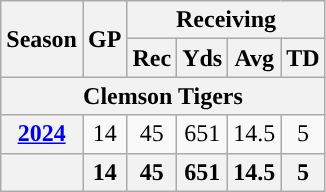<table class="wikitable" style="text-align:center;">
<tr>
<th rowspan="2">Season</th>
<th rowspan="2">GP</th>
<th colspan="4">Receiving</th>
</tr>
<tr>
<th>Rec</th>
<th>Yds</th>
<th>Avg</th>
<th>TD</th>
</tr>
<tr>
<th colspan="11">Clemson Tigers</th>
</tr>
<tr>
<th><a href='#'>2024</a></th>
<td>14</td>
<td>45</td>
<td>651</td>
<td>14.5</td>
<td>5</td>
</tr>
<tr>
<th></th>
<th>14</th>
<th>45</th>
<th>651</th>
<th>14.5</th>
<th>5</th>
</tr>
</table>
